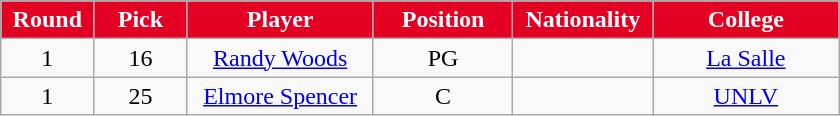<table class="wikitable sortable sortable">
<tr>
<th style="background:#E30022; color:white" width="10%">Round</th>
<th style="background:#E30022; color:white" width="10%">Pick</th>
<th style="background:#E30022; color:white" width="20%">Player</th>
<th style="background:#E30022; color:white" width="15%">Position</th>
<th style="background:#E30022; color:white" width="15%">Nationality</th>
<th style="background:#E30022; color:white" width="20%">College</th>
</tr>
<tr style="text-align: center">
<td>1</td>
<td>16</td>
<td><a href='#'>Randy Woods</a></td>
<td>PG</td>
<td></td>
<td><a href='#'>La Salle</a></td>
</tr>
<tr style="text-align: center">
<td>1</td>
<td>25</td>
<td><a href='#'>Elmore Spencer</a></td>
<td>C</td>
<td></td>
<td><a href='#'>UNLV</a></td>
</tr>
</table>
